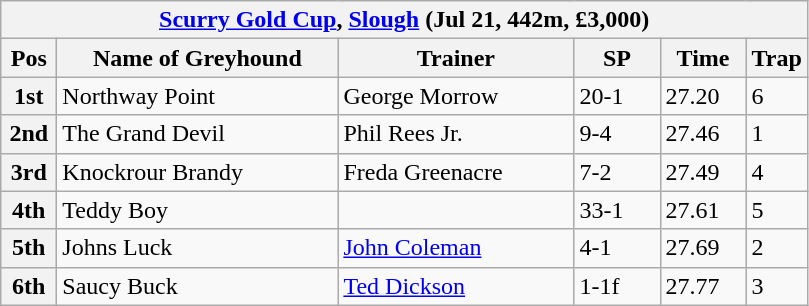<table class="wikitable">
<tr>
<th colspan="6"><a href='#'>Scurry Gold Cup</a>, <a href='#'>Slough</a> (Jul 21, 442m, £3,000)</th>
</tr>
<tr>
<th width=30>Pos</th>
<th width=180>Name of Greyhound</th>
<th width=150>Trainer</th>
<th width=50>SP</th>
<th width=50>Time</th>
<th width=30>Trap</th>
</tr>
<tr>
<th>1st</th>
<td>Northway Point</td>
<td>George Morrow</td>
<td>20-1</td>
<td>27.20</td>
<td>6</td>
</tr>
<tr>
<th>2nd</th>
<td>The Grand Devil</td>
<td>Phil Rees Jr.</td>
<td>9-4</td>
<td>27.46</td>
<td>1</td>
</tr>
<tr>
<th>3rd</th>
<td>Knockrour Brandy</td>
<td>Freda Greenacre</td>
<td>7-2</td>
<td>27.49</td>
<td>4</td>
</tr>
<tr>
<th>4th</th>
<td>Teddy Boy</td>
<td></td>
<td>33-1</td>
<td>27.61</td>
<td>5</td>
</tr>
<tr>
<th>5th</th>
<td>Johns Luck</td>
<td><a href='#'>John Coleman</a></td>
<td>4-1</td>
<td>27.69</td>
<td>2</td>
</tr>
<tr>
<th>6th</th>
<td>Saucy Buck</td>
<td><a href='#'>Ted Dickson</a></td>
<td>1-1f</td>
<td>27.77</td>
<td>3</td>
</tr>
</table>
